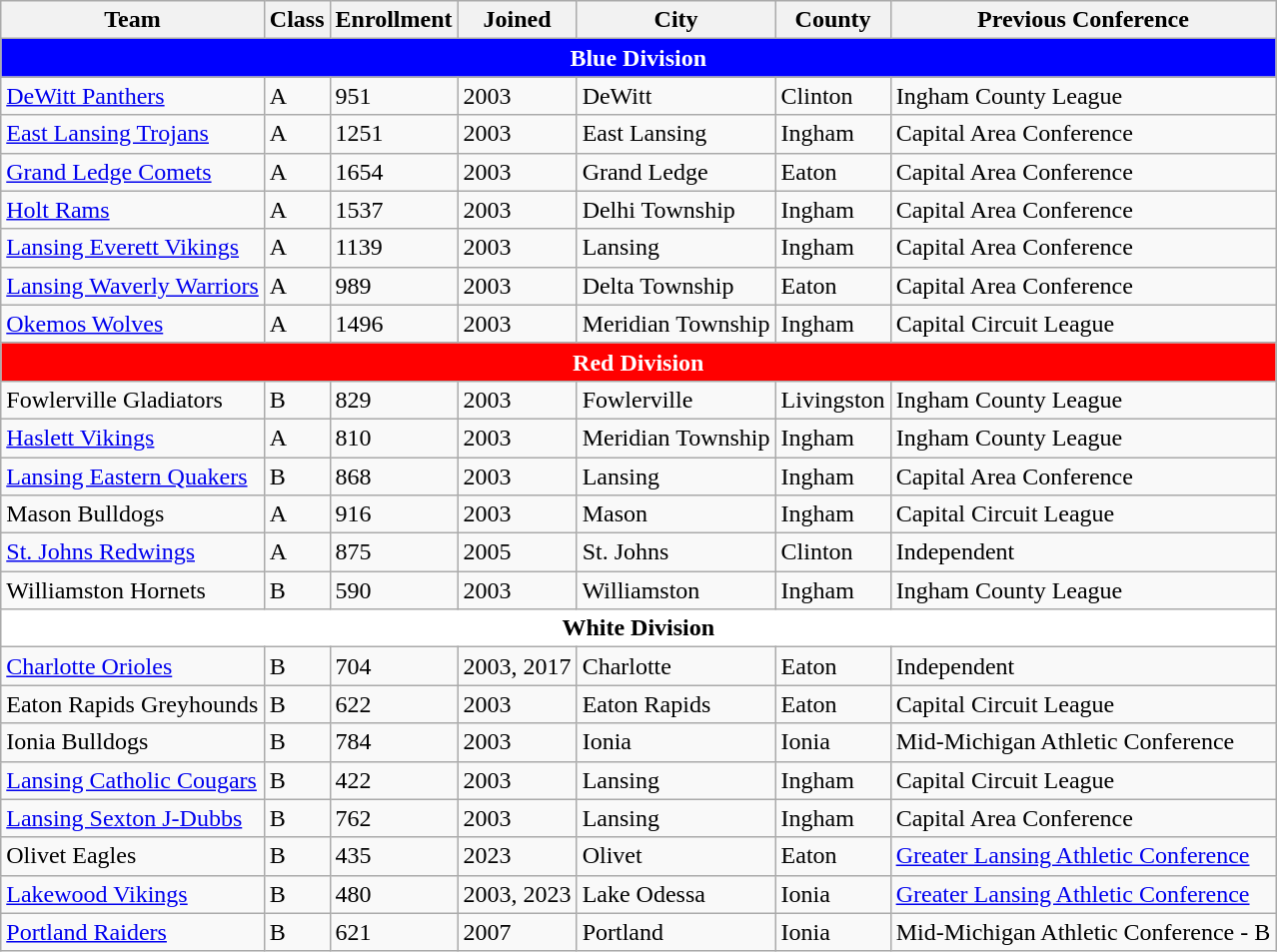<table class="wikitable sortable">
<tr>
<th>Team</th>
<th>Class</th>
<th>Enrollment</th>
<th>Joined</th>
<th>City</th>
<th>County</th>
<th>Previous Conference</th>
</tr>
<tr>
<th colspan="7" style="background:#0000FF; color:white">Blue Division</th>
</tr>
<tr>
<td><a href='#'>DeWitt Panthers</a></td>
<td>A</td>
<td>951</td>
<td>2003</td>
<td>DeWitt</td>
<td>Clinton</td>
<td>Ingham County League</td>
</tr>
<tr>
<td><a href='#'>East Lansing Trojans</a></td>
<td>A</td>
<td>1251</td>
<td>2003</td>
<td>East Lansing</td>
<td>Ingham</td>
<td>Capital Area Conference</td>
</tr>
<tr>
<td><a href='#'>Grand Ledge Comets</a></td>
<td>A</td>
<td>1654</td>
<td>2003</td>
<td>Grand Ledge</td>
<td>Eaton</td>
<td>Capital Area Conference</td>
</tr>
<tr>
<td><a href='#'>Holt Rams</a></td>
<td>A</td>
<td>1537</td>
<td>2003</td>
<td>Delhi Township</td>
<td>Ingham</td>
<td>Capital Area Conference</td>
</tr>
<tr>
<td><a href='#'>Lansing Everett Vikings</a></td>
<td>A</td>
<td>1139</td>
<td>2003</td>
<td>Lansing</td>
<td>Ingham</td>
<td>Capital Area Conference</td>
</tr>
<tr>
<td><a href='#'>Lansing Waverly Warriors</a></td>
<td>A</td>
<td>989</td>
<td>2003</td>
<td>Delta Township</td>
<td>Eaton</td>
<td>Capital Area Conference</td>
</tr>
<tr>
<td><a href='#'>Okemos Wolves</a></td>
<td>A</td>
<td>1496</td>
<td>2003</td>
<td>Meridian Township</td>
<td>Ingham</td>
<td>Capital Circuit League</td>
</tr>
<tr>
<th colspan="7" style="background:#FF0000; color:white">Red Division</th>
</tr>
<tr>
<td>Fowlerville Gladiators</td>
<td>B</td>
<td>829</td>
<td>2003</td>
<td>Fowlerville</td>
<td>Livingston</td>
<td>Ingham County League</td>
</tr>
<tr>
<td><a href='#'>Haslett Vikings</a></td>
<td>A</td>
<td>810</td>
<td>2003</td>
<td>Meridian Township</td>
<td>Ingham</td>
<td>Ingham County League</td>
</tr>
<tr>
<td><a href='#'>Lansing Eastern Quakers</a></td>
<td>B</td>
<td>868</td>
<td>2003</td>
<td>Lansing</td>
<td>Ingham</td>
<td>Capital Area Conference</td>
</tr>
<tr>
<td>Mason Bulldogs</td>
<td>A</td>
<td>916</td>
<td>2003</td>
<td>Mason</td>
<td>Ingham</td>
<td>Capital Circuit League</td>
</tr>
<tr>
<td><a href='#'>St. Johns Redwings</a></td>
<td>A</td>
<td>875</td>
<td>2005</td>
<td>St. Johns</td>
<td>Clinton</td>
<td>Independent</td>
</tr>
<tr>
<td>Williamston Hornets</td>
<td>B</td>
<td>590</td>
<td>2003</td>
<td>Williamston</td>
<td>Ingham</td>
<td>Ingham County League</td>
</tr>
<tr>
<th colspan="7" style="background:#FFFFFF; color:black">White Division</th>
</tr>
<tr>
<td><a href='#'>Charlotte Orioles</a></td>
<td>B</td>
<td>704</td>
<td>2003, 2017</td>
<td>Charlotte</td>
<td>Eaton</td>
<td>Independent</td>
</tr>
<tr>
<td>Eaton Rapids Greyhounds</td>
<td>B</td>
<td>622</td>
<td>2003</td>
<td>Eaton Rapids</td>
<td>Eaton</td>
<td>Capital Circuit League</td>
</tr>
<tr>
<td>Ionia Bulldogs</td>
<td>B</td>
<td>784</td>
<td>2003</td>
<td>Ionia</td>
<td>Ionia</td>
<td>Mid-Michigan Athletic Conference</td>
</tr>
<tr>
<td><a href='#'>Lansing Catholic Cougars</a></td>
<td>B</td>
<td>422</td>
<td>2003</td>
<td>Lansing</td>
<td>Ingham</td>
<td>Capital Circuit League</td>
</tr>
<tr>
<td><a href='#'>Lansing Sexton J-Dubbs</a></td>
<td>B</td>
<td>762</td>
<td>2003</td>
<td>Lansing</td>
<td>Ingham</td>
<td>Capital Area Conference</td>
</tr>
<tr>
<td>Olivet Eagles</td>
<td>B</td>
<td>435</td>
<td>2023</td>
<td>Olivet</td>
<td>Eaton</td>
<td><a href='#'>Greater Lansing Athletic Conference</a></td>
</tr>
<tr>
<td><a href='#'>Lakewood Vikings</a></td>
<td>B</td>
<td>480</td>
<td>2003, 2023</td>
<td>Lake Odessa</td>
<td>Ionia</td>
<td><a href='#'>Greater Lansing Athletic Conference</a></td>
</tr>
<tr>
<td><a href='#'>Portland Raiders</a></td>
<td>B</td>
<td>621</td>
<td>2007</td>
<td>Portland</td>
<td>Ionia</td>
<td>Mid-Michigan Athletic Conference - B</td>
</tr>
</table>
